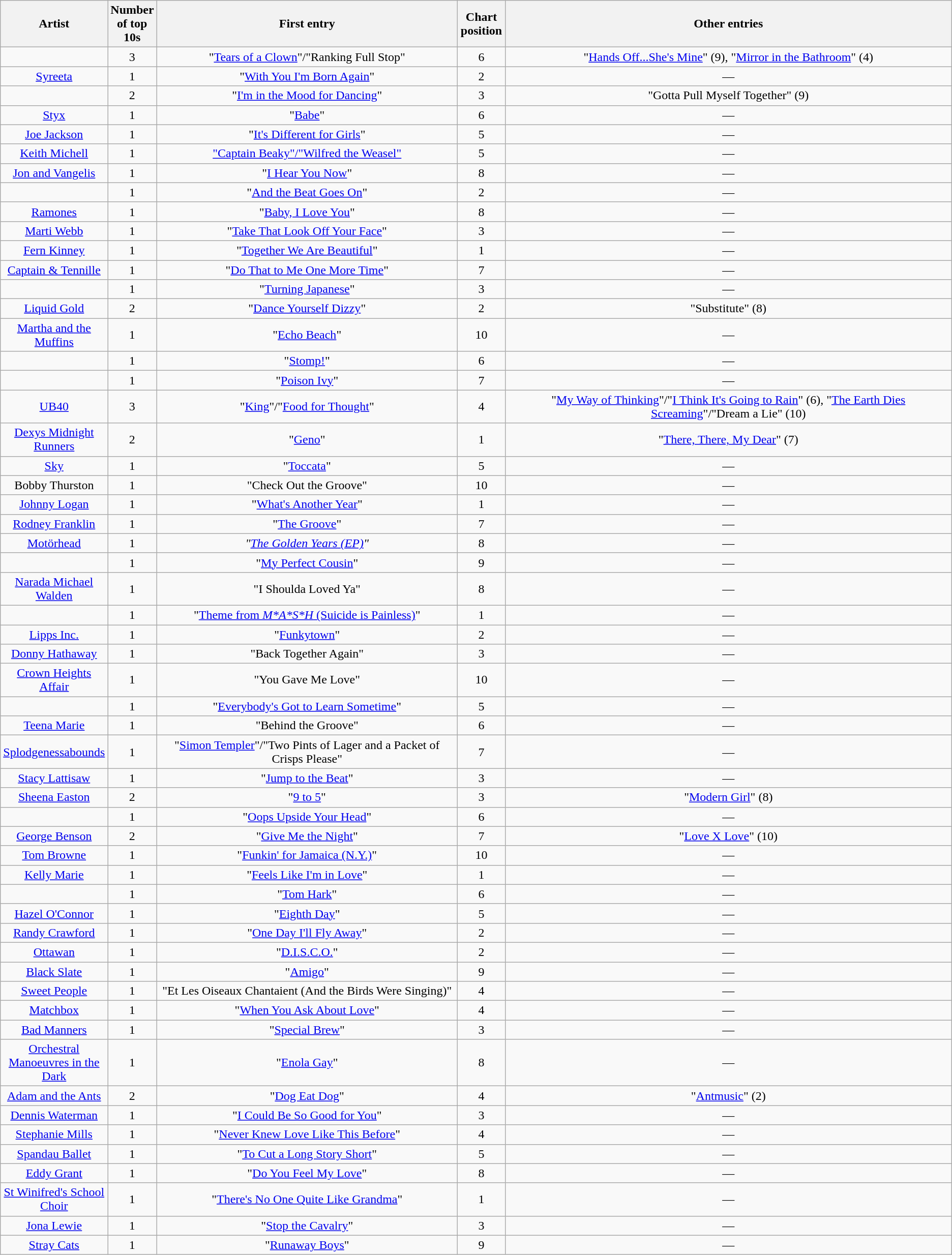<table class="wikitable sortable mw-collapsible mw-collapsed" style="text-align: center;">
<tr>
<th scope="col" style="width:55px;">Artist</th>
<th scope="col" style="width:55px;" data-sort-type="number">Number of top 10s</th>
<th scope="col" style="text-align:center;">First entry</th>
<th scope="col" style="width:55px;" data-sort-type="number">Chart position</th>
<th scope="col" style="text-align:center;">Other entries</th>
</tr>
<tr>
<td></td>
<td>3</td>
<td>"<a href='#'>Tears of a Clown</a>"/"Ranking Full Stop"</td>
<td>6</td>
<td>"<a href='#'>Hands Off...She's Mine</a>" (9), "<a href='#'>Mirror in the Bathroom</a>" (4)</td>
</tr>
<tr>
<td><a href='#'>Syreeta</a></td>
<td>1</td>
<td>"<a href='#'>With You I'm Born Again</a>"</td>
<td>2</td>
<td>—</td>
</tr>
<tr>
<td></td>
<td>2</td>
<td>"<a href='#'>I'm in the Mood for Dancing</a>"</td>
<td>3</td>
<td>"Gotta Pull Myself Together" (9)</td>
</tr>
<tr>
<td><a href='#'>Styx</a></td>
<td>1</td>
<td>"<a href='#'>Babe</a>"</td>
<td>6</td>
<td>—</td>
</tr>
<tr>
<td><a href='#'>Joe Jackson</a></td>
<td>1</td>
<td>"<a href='#'>It's Different for Girls</a>"</td>
<td>5</td>
<td>—</td>
</tr>
<tr>
<td><a href='#'>Keith Michell</a></td>
<td>1</td>
<td><a href='#'>"Captain Beaky"/"Wilfred the Weasel"</a></td>
<td>5</td>
<td>—</td>
</tr>
<tr>
<td><a href='#'>Jon and Vangelis</a></td>
<td>1</td>
<td>"<a href='#'>I Hear You Now</a>"</td>
<td>8</td>
<td>—</td>
</tr>
<tr>
<td></td>
<td>1</td>
<td>"<a href='#'>And the Beat Goes On</a>"</td>
<td>2</td>
<td>—</td>
</tr>
<tr>
<td><a href='#'>Ramones</a></td>
<td>1</td>
<td>"<a href='#'>Baby, I Love You</a>"</td>
<td>8</td>
<td>—</td>
</tr>
<tr>
<td><a href='#'>Marti Webb</a></td>
<td>1</td>
<td>"<a href='#'>Take That Look Off Your Face</a>"</td>
<td>3</td>
<td>—</td>
</tr>
<tr>
<td><a href='#'>Fern Kinney</a></td>
<td>1</td>
<td>"<a href='#'>Together We Are Beautiful</a>"</td>
<td>1</td>
<td>—</td>
</tr>
<tr>
<td><a href='#'>Captain & Tennille</a></td>
<td>1</td>
<td>"<a href='#'>Do That to Me One More Time</a>"</td>
<td>7</td>
<td>—</td>
</tr>
<tr>
<td></td>
<td>1</td>
<td>"<a href='#'>Turning Japanese</a>"</td>
<td>3</td>
<td>—</td>
</tr>
<tr>
<td><a href='#'>Liquid Gold</a></td>
<td>2</td>
<td>"<a href='#'>Dance Yourself Dizzy</a>"</td>
<td>2</td>
<td>"Substitute" (8)</td>
</tr>
<tr>
<td><a href='#'>Martha and the Muffins</a></td>
<td>1</td>
<td>"<a href='#'>Echo Beach</a>"</td>
<td>10</td>
<td>—</td>
</tr>
<tr>
<td></td>
<td>1</td>
<td>"<a href='#'>Stomp!</a>"</td>
<td>6</td>
<td>—</td>
</tr>
<tr>
<td></td>
<td>1</td>
<td>"<a href='#'>Poison Ivy</a>"</td>
<td>7</td>
<td>—</td>
</tr>
<tr>
<td><a href='#'>UB40</a></td>
<td>3</td>
<td>"<a href='#'>King</a>"/"<a href='#'>Food for Thought</a>"</td>
<td>4</td>
<td>"<a href='#'>My Way of Thinking</a>"/"<a href='#'>I Think It's Going to Rain</a>" (6), "<a href='#'>The Earth Dies Screaming</a>"/"Dream a Lie" (10)</td>
</tr>
<tr>
<td><a href='#'>Dexys Midnight Runners</a></td>
<td>2</td>
<td>"<a href='#'>Geno</a>"</td>
<td>1</td>
<td>"<a href='#'>There, There, My Dear</a>" (7)</td>
</tr>
<tr>
<td><a href='#'>Sky</a></td>
<td>1</td>
<td>"<a href='#'>Toccata</a>"</td>
<td>5</td>
<td>—</td>
</tr>
<tr>
<td>Bobby Thurston</td>
<td>1</td>
<td>"Check Out the Groove"</td>
<td>10</td>
<td>—</td>
</tr>
<tr>
<td><a href='#'>Johnny Logan</a></td>
<td>1</td>
<td>"<a href='#'>What's Another Year</a>"</td>
<td>1</td>
<td>—</td>
</tr>
<tr>
<td><a href='#'>Rodney Franklin</a></td>
<td>1</td>
<td>"<a href='#'>The Groove</a>"</td>
<td>7</td>
<td>—</td>
</tr>
<tr>
<td><a href='#'>Motörhead</a></td>
<td>1</td>
<td><em>"<a href='#'>The Golden Years (EP)</a>"</em></td>
<td>8</td>
<td>—</td>
</tr>
<tr>
<td></td>
<td>1</td>
<td>"<a href='#'>My Perfect Cousin</a>"</td>
<td>9</td>
<td>—</td>
</tr>
<tr>
<td><a href='#'>Narada Michael Walden</a></td>
<td>1</td>
<td>"I Shoulda Loved Ya"</td>
<td>8</td>
<td>—</td>
</tr>
<tr>
<td></td>
<td>1</td>
<td>"<a href='#'>Theme from <em>M*A*S*H</em> (Suicide is Painless)</a>"</td>
<td>1</td>
<td>—</td>
</tr>
<tr>
<td><a href='#'>Lipps Inc.</a></td>
<td>1</td>
<td>"<a href='#'>Funkytown</a>"</td>
<td>2</td>
<td>—</td>
</tr>
<tr>
<td><a href='#'>Donny Hathaway</a></td>
<td>1</td>
<td>"Back Together Again"</td>
<td>3</td>
<td>—</td>
</tr>
<tr>
<td><a href='#'>Crown Heights Affair</a></td>
<td>1</td>
<td>"You Gave Me Love"</td>
<td>10</td>
<td>—</td>
</tr>
<tr>
<td></td>
<td>1</td>
<td>"<a href='#'>Everybody's Got to Learn Sometime</a>"</td>
<td>5</td>
<td>—</td>
</tr>
<tr>
<td><a href='#'>Teena Marie</a></td>
<td>1</td>
<td>"Behind the Groove"</td>
<td>6</td>
<td>—</td>
</tr>
<tr>
<td><a href='#'>Splodgenessabounds</a></td>
<td>1</td>
<td>"<a href='#'>Simon Templer</a>"/"Two Pints of Lager and a Packet of Crisps Please"</td>
<td>7</td>
<td>—</td>
</tr>
<tr>
<td><a href='#'>Stacy Lattisaw</a></td>
<td>1</td>
<td>"<a href='#'>Jump to the Beat</a>"</td>
<td>3</td>
<td>—</td>
</tr>
<tr>
<td><a href='#'>Sheena Easton</a></td>
<td>2</td>
<td>"<a href='#'>9 to 5</a>"</td>
<td>3</td>
<td>"<a href='#'>Modern Girl</a>" (8)</td>
</tr>
<tr>
<td></td>
<td>1</td>
<td>"<a href='#'>Oops Upside Your Head</a>"</td>
<td>6</td>
<td>—</td>
</tr>
<tr>
<td><a href='#'>George Benson</a></td>
<td>2</td>
<td>"<a href='#'>Give Me the Night</a>"</td>
<td>7</td>
<td>"<a href='#'>Love X Love</a>" (10)</td>
</tr>
<tr>
<td><a href='#'>Tom Browne</a></td>
<td>1</td>
<td>"<a href='#'>Funkin' for Jamaica (N.Y.)</a>"</td>
<td>10</td>
<td>—</td>
</tr>
<tr>
<td><a href='#'>Kelly Marie</a></td>
<td>1</td>
<td>"<a href='#'>Feels Like I'm in Love</a>"</td>
<td>1</td>
<td>—</td>
</tr>
<tr>
<td></td>
<td>1</td>
<td>"<a href='#'>Tom Hark</a>"</td>
<td>6</td>
<td>—</td>
</tr>
<tr>
<td><a href='#'>Hazel O'Connor</a></td>
<td>1</td>
<td>"<a href='#'>Eighth Day</a>"</td>
<td>5</td>
<td>—</td>
</tr>
<tr>
<td><a href='#'>Randy Crawford</a></td>
<td>1</td>
<td>"<a href='#'>One Day I'll Fly Away</a>"</td>
<td>2</td>
<td>—</td>
</tr>
<tr>
<td><a href='#'>Ottawan</a></td>
<td>1</td>
<td>"<a href='#'>D.I.S.C.O.</a>"</td>
<td>2</td>
<td>—</td>
</tr>
<tr>
<td><a href='#'>Black Slate</a></td>
<td>1</td>
<td>"<a href='#'>Amigo</a>"</td>
<td>9</td>
<td>—</td>
</tr>
<tr>
<td><a href='#'>Sweet People</a></td>
<td>1</td>
<td>"Et Les Oiseaux Chantaient (And the Birds Were Singing)"</td>
<td>4</td>
<td>—</td>
</tr>
<tr>
<td><a href='#'>Matchbox</a></td>
<td>1</td>
<td>"<a href='#'>When You Ask About Love</a>"</td>
<td>4</td>
<td>—</td>
</tr>
<tr>
<td><a href='#'>Bad Manners</a></td>
<td>1</td>
<td>"<a href='#'>Special Brew</a>"</td>
<td>3</td>
<td>—</td>
</tr>
<tr>
<td><a href='#'>Orchestral Manoeuvres in the Dark</a></td>
<td>1</td>
<td>"<a href='#'>Enola Gay</a>"</td>
<td>8</td>
<td>—</td>
</tr>
<tr>
<td><a href='#'>Adam and the Ants</a></td>
<td>2</td>
<td>"<a href='#'>Dog Eat Dog</a>"</td>
<td>4</td>
<td>"<a href='#'>Antmusic</a>" (2) </td>
</tr>
<tr>
<td><a href='#'>Dennis Waterman</a></td>
<td>1</td>
<td>"<a href='#'>I Could Be So Good for You</a>"</td>
<td>3</td>
<td>—</td>
</tr>
<tr>
<td><a href='#'>Stephanie Mills</a></td>
<td>1</td>
<td>"<a href='#'>Never Knew Love Like This Before</a>"</td>
<td>4</td>
<td>—</td>
</tr>
<tr>
<td><a href='#'>Spandau Ballet</a></td>
<td>1</td>
<td>"<a href='#'>To Cut a Long Story Short</a>"</td>
<td>5</td>
<td>—</td>
</tr>
<tr>
<td><a href='#'>Eddy Grant</a></td>
<td>1</td>
<td>"<a href='#'>Do You Feel My Love</a>"</td>
<td>8</td>
<td>—</td>
</tr>
<tr>
<td><a href='#'>St Winifred's School Choir</a></td>
<td>1</td>
<td>"<a href='#'>There's No One Quite Like Grandma</a>"</td>
<td>1</td>
<td>—</td>
</tr>
<tr>
<td><a href='#'>Jona Lewie</a></td>
<td>1</td>
<td>"<a href='#'>Stop the Cavalry</a>"</td>
<td>3</td>
<td>—</td>
</tr>
<tr>
<td><a href='#'>Stray Cats</a></td>
<td>1</td>
<td>"<a href='#'>Runaway Boys</a>"</td>
<td>9</td>
<td>—</td>
</tr>
</table>
